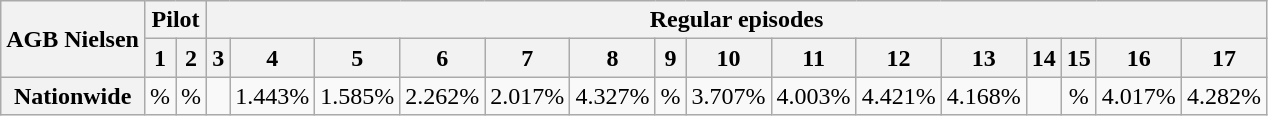<table class="wikitable collapsible collapsed" style="text-align:center;">
<tr>
<th rowspan=2>AGB Nielsen</th>
<th colspan=2>Pilot</th>
<th colspan=15>Regular episodes</th>
</tr>
<tr>
<th>1</th>
<th>2</th>
<th>3</th>
<th>4</th>
<th>5</th>
<th>6</th>
<th>7</th>
<th>8</th>
<th>9</th>
<th>10</th>
<th>11</th>
<th>12</th>
<th>13</th>
<th>14</th>
<th>15</th>
<th>16</th>
<th>17</th>
</tr>
<tr>
<th>Nationwide</th>
<td>%</td>
<td>%</td>
<td></td>
<td>1.443%</td>
<td>1.585%</td>
<td>2.262%</td>
<td>2.017%</td>
<td>4.327%</td>
<td>%</td>
<td>3.707%</td>
<td>4.003%</td>
<td>4.421%</td>
<td>4.168%</td>
<td></td>
<td>%</td>
<td>4.017%</td>
<td>4.282%</td>
</tr>
</table>
